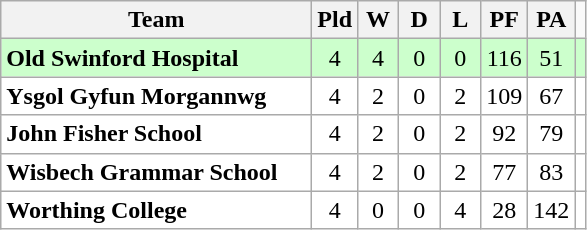<table class="wikitable" style="text-align: center;">
<tr>
<th width="200">Team</th>
<th width="20">Pld</th>
<th width="20">W</th>
<th width="20">D</th>
<th width="20">L</th>
<th width="20">PF</th>
<th width="20">PA</th>
</tr>
<tr bgcolor=#ccffcc>
<td align=left> <strong>Old Swinford Hospital</strong></td>
<td>4</td>
<td>4</td>
<td>0</td>
<td>0</td>
<td>116</td>
<td>51</td>
<td></td>
</tr>
<tr bgcolor=white>
<td align=left> <strong>Ysgol Gyfun Morgannwg</strong></td>
<td>4</td>
<td>2</td>
<td>0</td>
<td>2</td>
<td>109</td>
<td>67</td>
<td></td>
</tr>
<tr bgcolor=white>
<td align=left> <strong>John Fisher School</strong></td>
<td>4</td>
<td>2</td>
<td>0</td>
<td>2</td>
<td>92</td>
<td>79</td>
<td></td>
</tr>
<tr bgcolor=white>
<td align=left> <strong>Wisbech Grammar School</strong></td>
<td>4</td>
<td>2</td>
<td>0</td>
<td>2</td>
<td>77</td>
<td>83</td>
<td></td>
</tr>
<tr bgcolor=white>
<td align=left> <strong>Worthing College</strong></td>
<td>4</td>
<td>0</td>
<td>0</td>
<td>4</td>
<td>28</td>
<td>142</td>
<td></td>
</tr>
</table>
